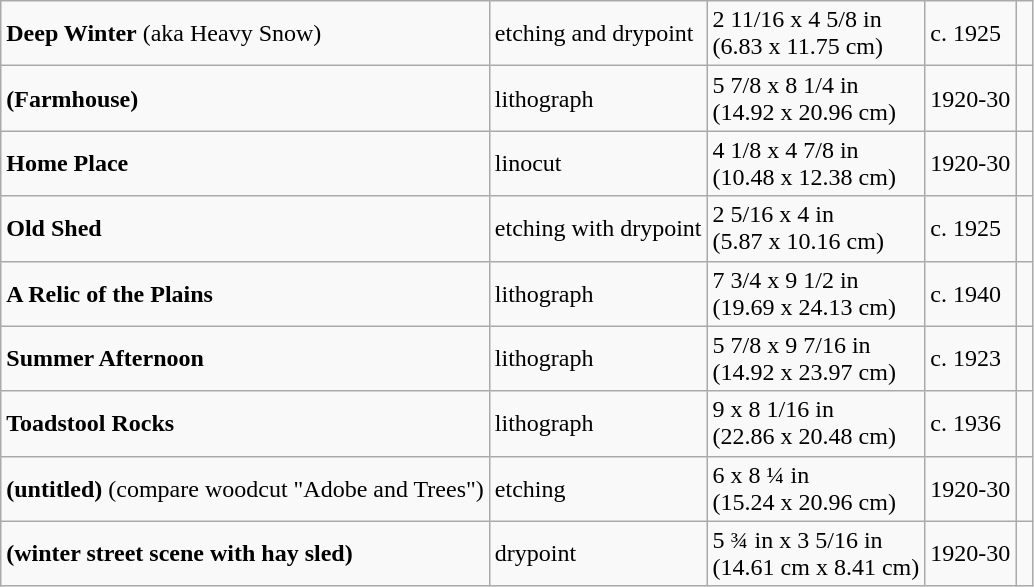<table class="wikitable" style="max-width: 720px">
<tr>
<td><strong>Deep Winter</strong> (aka Heavy Snow)</td>
<td>etching and drypoint</td>
<td>2 11/16 x 4 5/8 in<br>(6.83 x 11.75 cm)</td>
<td>c. 1925</td>
<td> </td>
</tr>
<tr>
<td><strong>(Farmhouse)</strong></td>
<td>lithograph</td>
<td>5 7/8 x 8 1/4 in<br>(14.92 x 20.96 cm)</td>
<td>1920-30</td>
<td></td>
</tr>
<tr>
<td><strong>Home Place</strong></td>
<td>linocut</td>
<td>4 1/8 x 4 7/8 in<br>(10.48 x 12.38 cm)</td>
<td>1920-30</td>
<td> </td>
</tr>
<tr>
<td><strong>Old Shed</strong></td>
<td>etching with drypoint</td>
<td>2 5/16 x 4 in<br>(5.87 x 10.16 cm)</td>
<td>c. 1925</td>
<td></td>
</tr>
<tr>
<td><strong>A Relic of the Plains</strong></td>
<td>lithograph</td>
<td>7 3/4 x 9 1/2 in<br>(19.69 x 24.13 cm)</td>
<td>c. 1940</td>
<td> </td>
</tr>
<tr>
<td><strong>Summer Afternoon</strong></td>
<td>lithograph</td>
<td>5 7/8 x 9 7/16 in<br>(14.92 x 23.97 cm)</td>
<td>c. 1923</td>
<td></td>
</tr>
<tr>
<td><strong>Toadstool Rocks</strong></td>
<td>lithograph</td>
<td>9 x 8 1/16 in<br>(22.86 x 20.48 cm)</td>
<td>c. 1936</td>
<td></td>
</tr>
<tr>
<td><strong>(untitled)</strong> (compare woodcut "Adobe and Trees")</td>
<td>etching</td>
<td>6 x 8 ¼ in<br>(15.24 x 20.96 cm)</td>
<td>1920-30</td>
<td></td>
</tr>
<tr>
<td><strong>(winter street scene with hay sled)</strong></td>
<td>drypoint</td>
<td>5 ¾ in x 3 5/16 in<br>(14.61 cm x 8.41 cm)</td>
<td>1920-30</td>
<td></td>
</tr>
</table>
